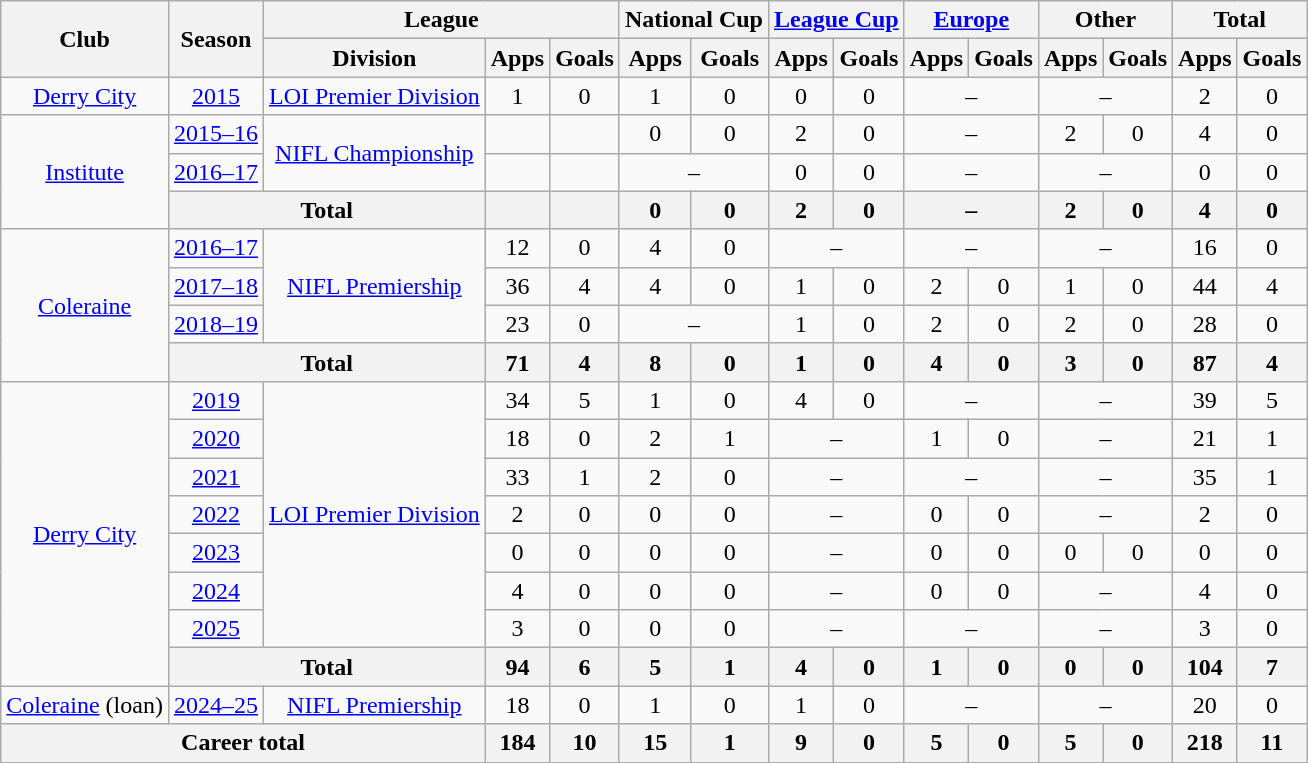<table class=wikitable style="text-align: center">
<tr>
<th rowspan=2>Club</th>
<th rowspan=2>Season</th>
<th colspan=3>League</th>
<th colspan=2>National Cup</th>
<th colspan=2><a href='#'>League Cup</a></th>
<th colspan=2><a href='#'>Europe</a></th>
<th colspan=2>Other</th>
<th colspan=2>Total</th>
</tr>
<tr>
<th>Division</th>
<th>Apps</th>
<th>Goals</th>
<th>Apps</th>
<th>Goals</th>
<th>Apps</th>
<th>Goals</th>
<th>Apps</th>
<th>Goals</th>
<th>Apps</th>
<th>Goals</th>
<th>Apps</th>
<th>Goals</th>
</tr>
<tr>
<td><a href='#'>Derry City</a></td>
<td><a href='#'>2015</a></td>
<td><a href='#'>LOI Premier Division</a></td>
<td>1</td>
<td>0</td>
<td>1</td>
<td>0</td>
<td>0</td>
<td>0</td>
<td colspan="2">–</td>
<td colspan="2">–</td>
<td>2</td>
<td>0</td>
</tr>
<tr>
<td rowspan="3"><a href='#'>Institute</a></td>
<td><a href='#'>2015–16</a></td>
<td rowspan="2"><a href='#'>NIFL Championship</a></td>
<td></td>
<td></td>
<td>0</td>
<td>0</td>
<td>2</td>
<td>0</td>
<td colspan="2">–</td>
<td>2</td>
<td>0</td>
<td>4</td>
<td>0</td>
</tr>
<tr>
<td><a href='#'>2016–17</a></td>
<td></td>
<td></td>
<td colspan="2">–</td>
<td>0</td>
<td>0</td>
<td colspan="2">–</td>
<td colspan="2">–</td>
<td>0</td>
<td>0</td>
</tr>
<tr>
<th colspan="2">Total</th>
<th></th>
<th></th>
<th>0</th>
<th>0</th>
<th>2</th>
<th>0</th>
<th colspan="2">–</th>
<th>2</th>
<th>0</th>
<th>4</th>
<th>0</th>
</tr>
<tr>
<td rowspan="4"><a href='#'>Coleraine</a></td>
<td><a href='#'>2016–17</a></td>
<td rowspan="3"><a href='#'>NIFL Premiership</a></td>
<td>12</td>
<td>0</td>
<td>4</td>
<td>0</td>
<td colspan="2">–</td>
<td colspan="2">–</td>
<td colspan="2">–</td>
<td>16</td>
<td>0</td>
</tr>
<tr>
<td><a href='#'>2017–18</a></td>
<td>36</td>
<td>4</td>
<td>4</td>
<td>0</td>
<td>1</td>
<td>0</td>
<td>2</td>
<td>0</td>
<td>1</td>
<td>0</td>
<td>44</td>
<td>4</td>
</tr>
<tr>
<td><a href='#'>2018–19</a></td>
<td>23</td>
<td>0</td>
<td colspan="2">–</td>
<td>1</td>
<td>0</td>
<td>2</td>
<td>0</td>
<td>2</td>
<td>0</td>
<td>28</td>
<td>0</td>
</tr>
<tr>
<th colspan="2">Total</th>
<th>71</th>
<th>4</th>
<th>8</th>
<th>0</th>
<th>1</th>
<th>0</th>
<th>4</th>
<th>0</th>
<th>3</th>
<th>0</th>
<th>87</th>
<th>4</th>
</tr>
<tr>
<td rowspan="8"><a href='#'>Derry City</a></td>
<td><a href='#'>2019</a></td>
<td rowspan="7"><a href='#'>LOI Premier Division</a></td>
<td>34</td>
<td>5</td>
<td>1</td>
<td>0</td>
<td>4</td>
<td>0</td>
<td colspan="2">–</td>
<td colspan="2">–</td>
<td>39</td>
<td>5</td>
</tr>
<tr>
<td><a href='#'>2020</a></td>
<td>18</td>
<td>0</td>
<td>2</td>
<td>1</td>
<td colspan="2">–</td>
<td>1</td>
<td>0</td>
<td colspan="2">–</td>
<td>21</td>
<td>1</td>
</tr>
<tr>
<td><a href='#'>2021</a></td>
<td>33</td>
<td>1</td>
<td>2</td>
<td>0</td>
<td colspan="2">–</td>
<td colspan="2">–</td>
<td colspan="2">–</td>
<td>35</td>
<td>1</td>
</tr>
<tr>
<td><a href='#'>2022</a></td>
<td>2</td>
<td>0</td>
<td>0</td>
<td>0</td>
<td colspan="2">–</td>
<td>0</td>
<td>0</td>
<td colspan="2">–</td>
<td>2</td>
<td>0</td>
</tr>
<tr>
<td><a href='#'>2023</a></td>
<td>0</td>
<td>0</td>
<td>0</td>
<td>0</td>
<td colspan="2">–</td>
<td>0</td>
<td>0</td>
<td>0</td>
<td>0</td>
<td>0</td>
<td>0</td>
</tr>
<tr>
<td><a href='#'>2024</a></td>
<td>4</td>
<td>0</td>
<td>0</td>
<td>0</td>
<td colspan="2">–</td>
<td>0</td>
<td>0</td>
<td colspan="2">–</td>
<td>4</td>
<td>0</td>
</tr>
<tr>
<td><a href='#'>2025</a></td>
<td>3</td>
<td>0</td>
<td>0</td>
<td>0</td>
<td colspan="2">–</td>
<td colspan="2">–</td>
<td colspan="2">–</td>
<td>3</td>
<td>0</td>
</tr>
<tr>
<th colspan="2">Total</th>
<th>94</th>
<th>6</th>
<th>5</th>
<th>1</th>
<th>4</th>
<th>0</th>
<th>1</th>
<th>0</th>
<th>0</th>
<th>0</th>
<th>104</th>
<th>7</th>
</tr>
<tr>
<td><a href='#'>Coleraine</a> (loan)</td>
<td><a href='#'>2024–25</a></td>
<td><a href='#'>NIFL Premiership</a></td>
<td>18</td>
<td>0</td>
<td>1</td>
<td>0</td>
<td>1</td>
<td>0</td>
<td colspan="2">–</td>
<td colspan="2">–</td>
<td>20</td>
<td>0</td>
</tr>
<tr>
<th colspan="3">Career total</th>
<th>184</th>
<th>10</th>
<th>15</th>
<th>1</th>
<th>9</th>
<th>0</th>
<th>5</th>
<th>0</th>
<th>5</th>
<th>0</th>
<th>218</th>
<th>11</th>
</tr>
</table>
